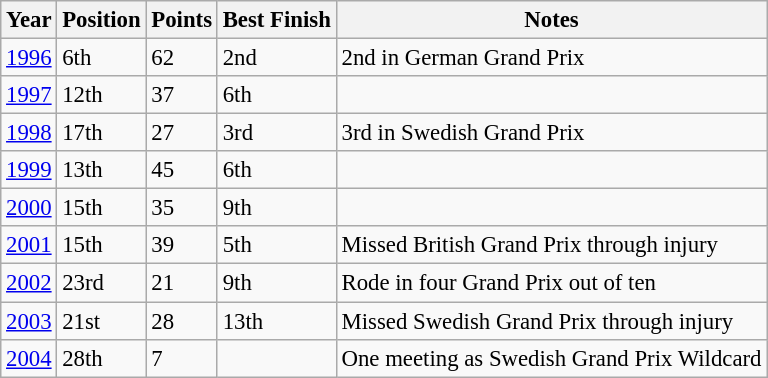<table class="wikitable" style="font-size: 95%;">
<tr>
<th>Year</th>
<th>Position</th>
<th>Points</th>
<th>Best Finish</th>
<th>Notes</th>
</tr>
<tr>
<td><a href='#'>1996</a></td>
<td>6th</td>
<td>62</td>
<td>2nd</td>
<td>2nd in German Grand Prix</td>
</tr>
<tr>
<td><a href='#'>1997</a></td>
<td>12th</td>
<td>37</td>
<td>6th</td>
<td></td>
</tr>
<tr>
<td><a href='#'>1998</a></td>
<td>17th</td>
<td>27</td>
<td>3rd</td>
<td>3rd in Swedish Grand Prix</td>
</tr>
<tr>
<td><a href='#'>1999</a></td>
<td>13th</td>
<td>45</td>
<td>6th</td>
<td></td>
</tr>
<tr>
<td><a href='#'>2000</a></td>
<td>15th</td>
<td>35</td>
<td>9th</td>
<td></td>
</tr>
<tr>
<td><a href='#'>2001</a></td>
<td>15th</td>
<td>39</td>
<td>5th</td>
<td>Missed British Grand Prix through injury</td>
</tr>
<tr>
<td><a href='#'>2002</a></td>
<td>23rd</td>
<td>21</td>
<td>9th</td>
<td>Rode in four Grand Prix out of ten</td>
</tr>
<tr>
<td><a href='#'>2003</a></td>
<td>21st</td>
<td>28</td>
<td>13th</td>
<td>Missed Swedish Grand Prix through injury</td>
</tr>
<tr>
<td><a href='#'>2004</a></td>
<td>28th</td>
<td>7</td>
<td></td>
<td>One meeting as Swedish Grand Prix Wildcard</td>
</tr>
</table>
